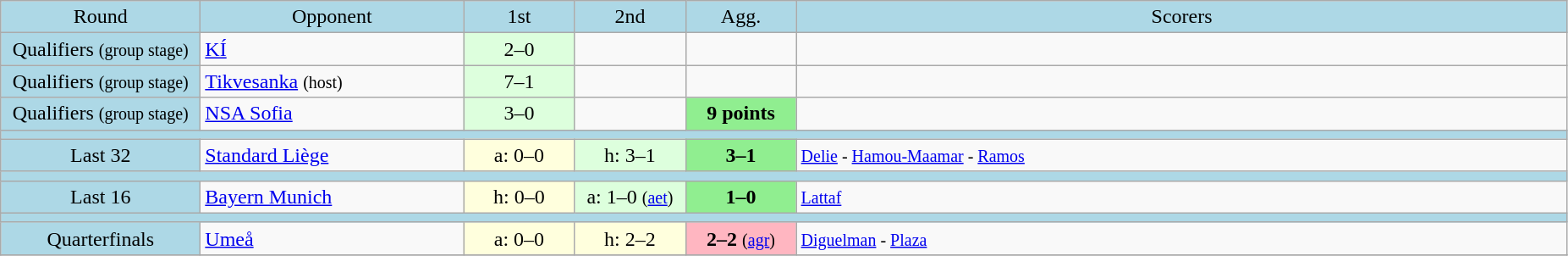<table class="wikitable" style="text-align:center">
<tr bgcolor=lightblue>
<td width=150px>Round</td>
<td width=200px>Opponent</td>
<td width=80px>1st</td>
<td width=80px>2nd</td>
<td width=80px>Agg.</td>
<td width=600px>Scorers</td>
</tr>
<tr>
<td bgcolor=lightblue>Qualifiers <small>(group stage)</small></td>
<td align=left> <a href='#'>KÍ</a></td>
<td bgcolor="#ddffdd">2–0</td>
<td></td>
<td></td>
<td align=left></td>
</tr>
<tr>
<td bgcolor=lightblue>Qualifiers <small>(group stage)</small></td>
<td align=left> <a href='#'>Tikvesanka</a> <small>(host)</small></td>
<td bgcolor="#ddffdd">7–1</td>
<td></td>
<td></td>
<td align=left></td>
</tr>
<tr>
<td bgcolor=lightblue>Qualifiers <small>(group stage)</small></td>
<td align=left> <a href='#'>NSA Sofia</a></td>
<td bgcolor="#ddffdd">3–0</td>
<td></td>
<td bgcolor=lightgreen><strong>9 points</strong></td>
<td align=left></td>
</tr>
<tr bgcolor=lightblue>
<td colspan=6></td>
</tr>
<tr>
<td bgcolor=lightblue>Last 32</td>
<td align=left> <a href='#'>Standard Liège</a></td>
<td bgcolor="#ffffdd">a: 0–0</td>
<td bgcolor="#ddffdd">h: 3–1</td>
<td bgcolor=lightgreen><strong>3–1</strong></td>
<td align=left><small><a href='#'>Delie</a> - <a href='#'>Hamou-Maamar</a> - <a href='#'>Ramos</a></small></td>
</tr>
<tr bgcolor=lightblue>
<td colspan=6></td>
</tr>
<tr>
<td bgcolor=lightblue>Last 16</td>
<td align=left> <a href='#'>Bayern Munich</a></td>
<td bgcolor="#ffffdd">h: 0–0</td>
<td bgcolor="#ddffdd">a: 1–0 <small>(<a href='#'>aet</a>)</small></td>
<td bgcolor=lightgreen><strong>1–0</strong></td>
<td align=left><small><a href='#'>Lattaf</a></small></td>
</tr>
<tr bgcolor=lightblue>
<td colspan=6></td>
</tr>
<tr>
<td bgcolor=lightblue>Quarterfinals</td>
<td align=left> <a href='#'>Umeå</a></td>
<td bgcolor="#ffffdd">a: 0–0</td>
<td bgcolor="#ffffdd">h: 2–2</td>
<td bgcolor=lightpink><strong>2–2</strong> <small>(<a href='#'>agr</a>)</small></td>
<td align=left><small><a href='#'>Diguelman</a> - <a href='#'>Plaza</a></small></td>
</tr>
<tr>
</tr>
</table>
